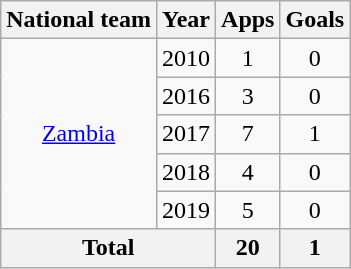<table class="wikitable" style="text-align:center">
<tr>
<th>National team</th>
<th>Year</th>
<th>Apps</th>
<th>Goals</th>
</tr>
<tr>
<td rowspan="5"><a href='#'>Zambia</a></td>
<td>2010</td>
<td>1</td>
<td>0</td>
</tr>
<tr>
<td>2016</td>
<td>3</td>
<td>0</td>
</tr>
<tr>
<td>2017</td>
<td>7</td>
<td>1</td>
</tr>
<tr>
<td>2018</td>
<td>4</td>
<td>0</td>
</tr>
<tr>
<td>2019</td>
<td>5</td>
<td>0</td>
</tr>
<tr>
<th colspan=2>Total</th>
<th>20</th>
<th>1</th>
</tr>
</table>
